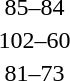<table style="text-align:center">
<tr>
<th width=200></th>
<th width=100></th>
<th width=200></th>
</tr>
<tr>
<td align=right><strong></strong></td>
<td align=center>85–84</td>
<td align=left></td>
</tr>
<tr>
<td align=right><strong></strong></td>
<td align=center>102–60</td>
<td align=left></td>
</tr>
<tr>
<td align=right><strong></strong></td>
<td align=center>81–73</td>
<td align=left></td>
</tr>
</table>
